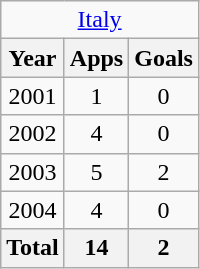<table class="wikitable" style="text-align:center">
<tr>
<td colspan=3><a href='#'>Italy</a></td>
</tr>
<tr>
<th>Year</th>
<th>Apps</th>
<th>Goals</th>
</tr>
<tr>
<td>2001</td>
<td>1</td>
<td>0</td>
</tr>
<tr>
<td>2002</td>
<td>4</td>
<td>0</td>
</tr>
<tr>
<td>2003</td>
<td>5</td>
<td>2</td>
</tr>
<tr>
<td>2004</td>
<td>4</td>
<td>0</td>
</tr>
<tr>
<th>Total</th>
<th>14</th>
<th>2</th>
</tr>
</table>
